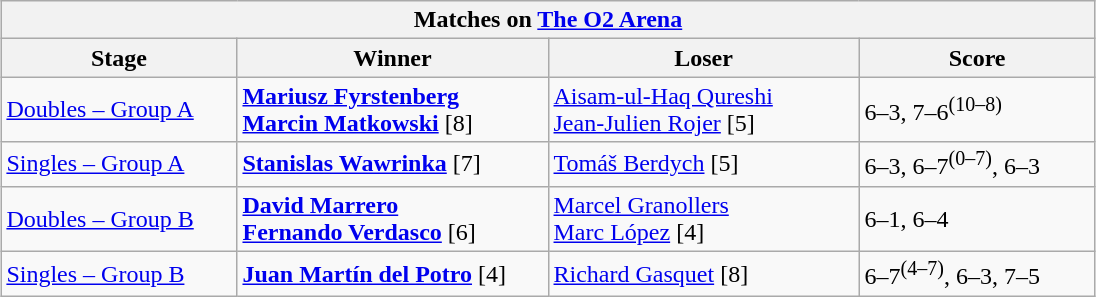<table class="wikitable collapsible uncollapsed" border=1 style="margin:1em auto;">
<tr>
<th colspan=4>Matches on <a href='#'>The O2 Arena</a></th>
</tr>
<tr>
<th width=150>Stage</th>
<th width=200>Winner</th>
<th width=200>Loser</th>
<th width=150>Score</th>
</tr>
<tr>
<td><a href='#'>Doubles – Group A</a></td>
<td> <strong><a href='#'>Mariusz Fyrstenberg</a></strong> <br> <strong><a href='#'>Marcin Matkowski</a></strong> [8]</td>
<td> <a href='#'>Aisam-ul-Haq Qureshi</a> <br> <a href='#'>Jean-Julien Rojer</a> [5]</td>
<td>6–3, 7–6<sup>(10–8)</sup></td>
</tr>
<tr>
<td><a href='#'>Singles – Group A</a></td>
<td> <strong><a href='#'>Stanislas Wawrinka</a></strong> [7]</td>
<td> <a href='#'>Tomáš Berdych</a> [5]</td>
<td>6–3, 6–7<sup>(0–7)</sup>, 6–3</td>
</tr>
<tr>
<td><a href='#'>Doubles – Group B</a></td>
<td> <strong><a href='#'>David Marrero</a></strong> <br> <strong><a href='#'>Fernando Verdasco</a></strong> [6]</td>
<td> <a href='#'>Marcel Granollers</a> <br> <a href='#'>Marc López</a> [4]</td>
<td>6–1, 6–4</td>
</tr>
<tr>
<td><a href='#'>Singles – Group B</a></td>
<td> <strong><a href='#'>Juan Martín del Potro</a></strong> [4]</td>
<td> <a href='#'>Richard Gasquet</a> [8]</td>
<td>6–7<sup>(4–7)</sup>, 6–3, 7–5</td>
</tr>
</table>
